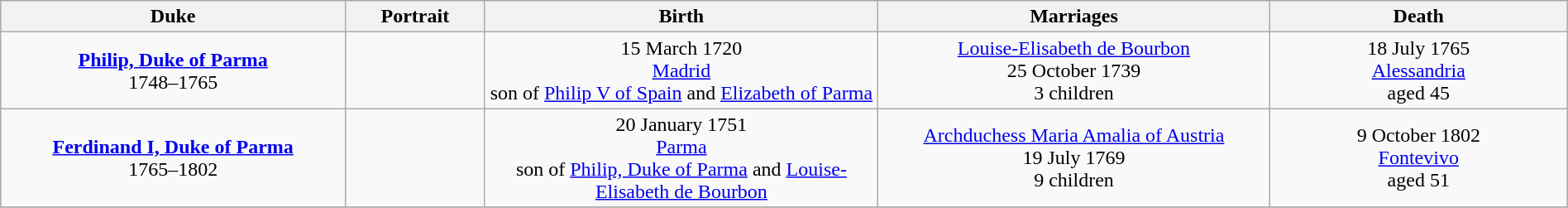<table style="text-align:center; width:100%" class="wikitable">
<tr>
<th width=22%>Duke</th>
<th width=105px>Portrait</th>
<th>Birth</th>
<th width=25%>Marriages</th>
<th width=19%>Death</th>
</tr>
<tr>
<td><strong><a href='#'>Philip, Duke of Parma</a></strong><br>1748–1765</td>
<td></td>
<td>15 March 1720<br><a href='#'>Madrid</a><br>son of <a href='#'>Philip V of Spain</a> and <a href='#'>Elizabeth of Parma</a></td>
<td><a href='#'>Louise-Elisabeth de Bourbon</a><br>25 October 1739<br>3 children</td>
<td>18 July 1765<br><a href='#'>Alessandria</a><br>aged 45</td>
</tr>
<tr>
<td><strong><a href='#'>Ferdinand I, Duke of Parma</a></strong><br>1765–1802<br></td>
<td></td>
<td>20 January 1751<br><a href='#'>Parma</a><br>son of <a href='#'>Philip, Duke of Parma</a> and <a href='#'>Louise-Elisabeth de Bourbon</a></td>
<td><a href='#'>Archduchess Maria Amalia of Austria</a><br>19 July 1769<br>9 children</td>
<td>9 October 1802<br><a href='#'>Fontevivo</a><br>aged 51</td>
</tr>
<tr>
</tr>
</table>
